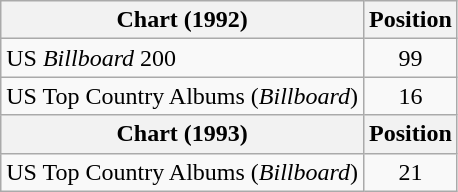<table class="wikitable">
<tr>
<th>Chart (1992)</th>
<th>Position</th>
</tr>
<tr>
<td>US <em>Billboard</em> 200</td>
<td align="center">99</td>
</tr>
<tr>
<td>US Top Country Albums (<em>Billboard</em>)</td>
<td align="center">16</td>
</tr>
<tr>
<th>Chart (1993)</th>
<th>Position</th>
</tr>
<tr>
<td>US Top Country Albums (<em>Billboard</em>)</td>
<td align="center">21</td>
</tr>
</table>
